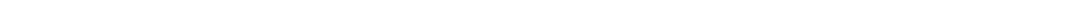<table style="width:1000px; text-align:center;">
<tr style="color:white;">
<td style="background:">7.64%</td>
<td style="background:">31.33%</td>
<td style="background:"><strong>61.03</strong>%</td>
</tr>
<tr>
<td></td>
<td></td>
<td></td>
</tr>
</table>
